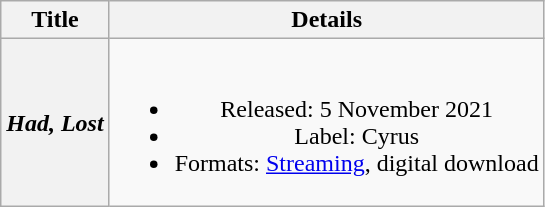<table class="wikitable plainrowheaders" style="text-align:center;">
<tr>
<th>Title</th>
<th>Details</th>
</tr>
<tr>
<th scope="row"><em>Had, Lost</em></th>
<td><br><ul><li>Released: 5 November 2021</li><li>Label: Cyrus</li><li>Formats: <a href='#'>Streaming</a>, digital download</li></ul></td>
</tr>
</table>
